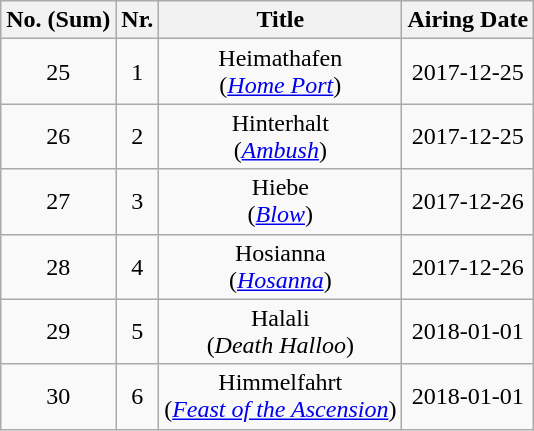<table class="wikitable sortable zebra" style="text-align:center;">
<tr>
<th>No. (Sum)</th>
<th>Nr.</th>
<th>Title</th>
<th>Airing Date</th>
</tr>
<tr>
<td>25</td>
<td>1</td>
<td>Heimathafen <br> (<em><a href='#'>Home Port</a></em>)</td>
<td>2017-12-25</td>
</tr>
<tr>
<td>26</td>
<td>2</td>
<td>Hinterhalt <br> (<em><a href='#'>Ambush</a></em>)</td>
<td>2017-12-25</td>
</tr>
<tr>
<td>27</td>
<td>3</td>
<td>Hiebe <br> (<em><a href='#'>Blow</a></em>)</td>
<td>2017-12-26</td>
</tr>
<tr>
<td>28</td>
<td>4</td>
<td>Hosianna <br> (<em><a href='#'>Hosanna</a></em>)</td>
<td>2017-12-26</td>
</tr>
<tr>
<td>29</td>
<td>5</td>
<td>Halali <br> (<em>Death Halloo</em>)</td>
<td>2018-01-01</td>
</tr>
<tr>
<td>30</td>
<td>6</td>
<td>Himmelfahrt <br> (<em><a href='#'>Feast of the Ascension</a></em>)</td>
<td>2018-01-01</td>
</tr>
</table>
